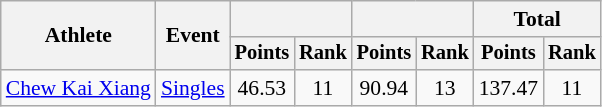<table class="wikitable" style="font-size:90%">
<tr>
<th rowspan="2">Athlete</th>
<th rowspan="2">Event</th>
<th colspan="2"></th>
<th colspan="2"></th>
<th colspan="2">Total</th>
</tr>
<tr style="font-size:95%">
<th>Points</th>
<th>Rank</th>
<th>Points</th>
<th>Rank</th>
<th>Points</th>
<th>Rank</th>
</tr>
<tr align=center>
<td align=left><a href='#'>Chew Kai Xiang</a></td>
<td align=left><a href='#'>Singles</a></td>
<td>46.53</td>
<td>11</td>
<td>90.94</td>
<td>13</td>
<td>137.47</td>
<td>11</td>
</tr>
</table>
